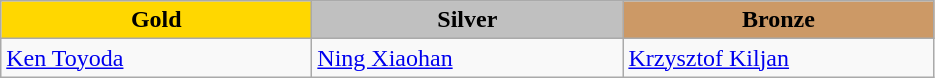<table class="wikitable" style="text-align:left">
<tr align="center">
<td width=200 bgcolor=gold><strong>Gold</strong></td>
<td width=200 bgcolor=silver><strong>Silver</strong></td>
<td width=200 bgcolor=CC9966><strong>Bronze</strong></td>
</tr>
<tr>
<td><a href='#'>Ken Toyoda</a><br></td>
<td><a href='#'>Ning Xiaohan</a><br></td>
<td><a href='#'>Krzysztof Kiljan</a><br></td>
</tr>
</table>
